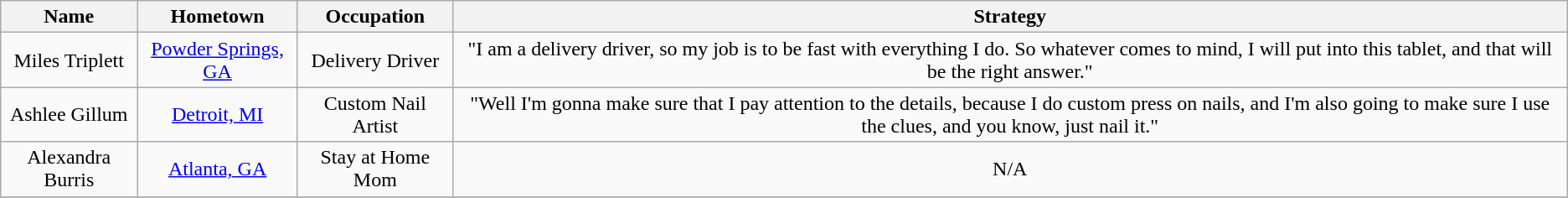<table class="wikitable" style="text-align:center;">
<tr>
<th>Name<br></th>
<th>Hometown<br></th>
<th>Occupation<br></th>
<th>Strategy<br></th>
</tr>
<tr>
<td>Miles Triplett</td>
<td><a href='#'>Powder Springs, GA</a></td>
<td>Delivery Driver</td>
<td>"I am a delivery driver, so my job is to be fast with everything I do. So whatever comes to mind, I will put into this tablet, and that will be the right answer."</td>
</tr>
<tr>
<td>Ashlee Gillum</td>
<td><a href='#'>Detroit, MI</a></td>
<td>Custom Nail Artist</td>
<td>"Well I'm gonna make sure that I pay attention to the details, because I do custom press on nails, and I'm also going to make sure I use the clues, and you know, just nail it."</td>
</tr>
<tr>
<td>Alexandra Burris<br></td>
<td><a href='#'>Atlanta, GA</a></td>
<td>Stay at Home Mom</td>
<td>N/A</td>
</tr>
<tr>
</tr>
</table>
